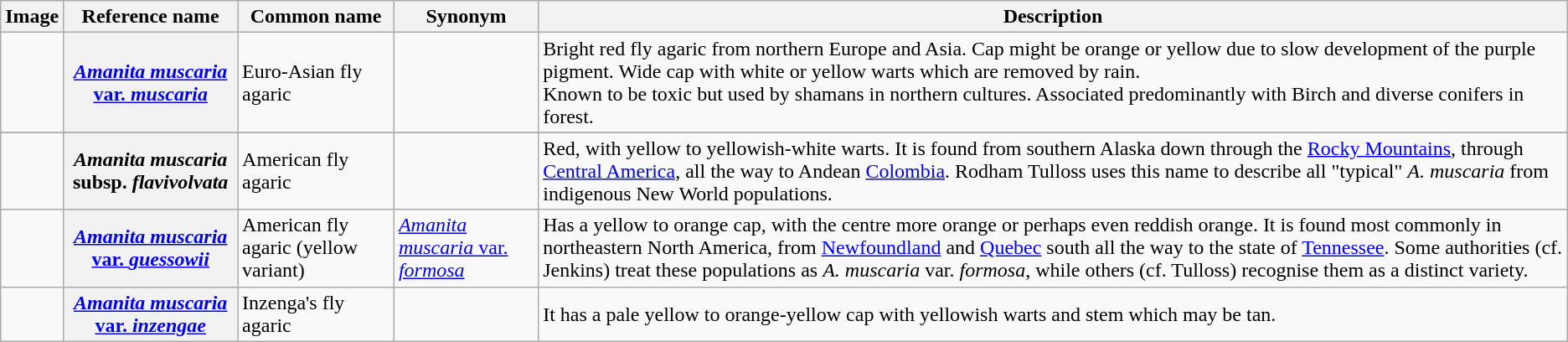<table class="wikitable">
<tr>
<th>Image</th>
<th>Reference name</th>
<th>Common name</th>
<th>Synonym</th>
<th>Description</th>
</tr>
<tr>
<td></td>
<th><a href='#'><em>Amanita muscaria</em> var. <em>muscaria</em></a></th>
<td>Euro-Asian fly agaric</td>
<td></td>
<td>Bright red fly agaric from northern Europe and Asia. Cap might be orange or yellow due to slow development of the purple pigment. Wide cap with white or yellow warts which are removed by rain.<br>Known to be toxic but used by shamans in northern cultures. Associated predominantly with Birch and diverse conifers in forest.</td>
</tr>
<tr>
</tr>
<tr>
<td></td>
<th><em>Amanita muscaria</em> subsp. <em>flavivolvata</em></th>
<td>American fly agaric</td>
<td></td>
<td>Red, with yellow to yellowish-white warts. It is found from southern Alaska down through the <a href='#'>Rocky Mountains</a>, through <a href='#'>Central America</a>, all the way to Andean <a href='#'>Colombia</a>. Rodham Tulloss uses this name to describe all "typical" <em>A. muscaria</em> from indigenous New World populations.</td>
</tr>
<tr>
<td></td>
<th><a href='#'><em>Amanita muscaria</em> var. <em>guessowii</em></a></th>
<td>American fly agaric (yellow variant)</td>
<td><a href='#'><em>Amanita muscaria</em> var. <em>formosa</em></a></td>
<td>Has a yellow to orange cap, with the centre more orange or perhaps even reddish orange. It is found most commonly in northeastern North America, from <a href='#'>Newfoundland</a> and <a href='#'>Quebec</a> south all the way to the state of <a href='#'>Tennessee</a>. Some authorities (cf. Jenkins) treat these populations as <em>A. muscaria</em> var. <em>formosa</em>, while others (cf. Tulloss) recognise them as a distinct variety.</td>
</tr>
<tr>
<td></td>
<th><a href='#'><em>Amanita muscaria</em> var. <em>inzengae</em></a></th>
<td>Inzenga's fly agaric</td>
<td></td>
<td>It has a pale yellow to orange-yellow cap with yellowish warts and stem which may be tan.</td>
</tr>
</table>
